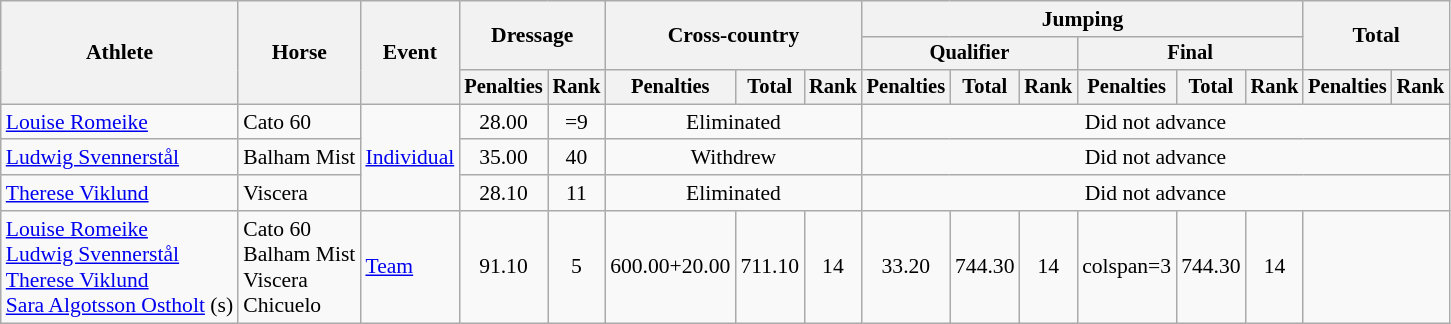<table class=wikitable style="font-size:90%">
<tr>
<th rowspan="3">Athlete</th>
<th rowspan="3">Horse</th>
<th rowspan="3">Event</th>
<th colspan="2" rowspan="2">Dressage</th>
<th colspan="3" rowspan="2">Cross-country</th>
<th colspan="6">Jumping</th>
<th colspan="2" rowspan="2">Total</th>
</tr>
<tr style="font-size:95%">
<th colspan="3">Qualifier</th>
<th colspan="3">Final</th>
</tr>
<tr style="font-size:95%">
<th>Penalties</th>
<th>Rank</th>
<th>Penalties</th>
<th>Total</th>
<th>Rank</th>
<th>Penalties</th>
<th>Total</th>
<th>Rank</th>
<th>Penalties</th>
<th>Total</th>
<th>Rank</th>
<th>Penalties</th>
<th>Rank</th>
</tr>
<tr align=center>
<td align=left><a href='#'>Louise Romeike</a></td>
<td align=left>Cato 60</td>
<td rowspan="3" align="left"><a href='#'>Individual</a></td>
<td>28.00</td>
<td>=9</td>
<td colspan="3">Eliminated</td>
<td colspan="8">Did not advance</td>
</tr>
<tr align=center>
<td align=left><a href='#'>Ludwig Svennerstål</a></td>
<td align=left>Balham Mist</td>
<td>35.00</td>
<td>40</td>
<td colspan="3">Withdrew</td>
<td colspan="8">Did not advance</td>
</tr>
<tr align="center">
<td align="left"><a href='#'>Therese Viklund</a></td>
<td align="left">Viscera</td>
<td>28.10</td>
<td>11</td>
<td colspan="3">Eliminated</td>
<td colspan="8">Did not advance</td>
</tr>
<tr align="center">
<td align="left"><a href='#'>Louise Romeike</a><br><a href='#'>Ludwig Svennerstål</a><br><a href='#'>Therese Viklund</a><br><a href='#'>Sara Algotsson Ostholt</a> (s)</td>
<td align="left">Cato 60<br>Balham Mist<br>Viscera<br>Chicuelo</td>
<td align="left"><a href='#'>Team</a></td>
<td>91.10</td>
<td>5</td>
<td>600.00+20.00</td>
<td>711.10</td>
<td>14</td>
<td>33.20</td>
<td>744.30</td>
<td>14</td>
<td>colspan=3 </td>
<td>744.30</td>
<td>14</td>
</tr>
</table>
